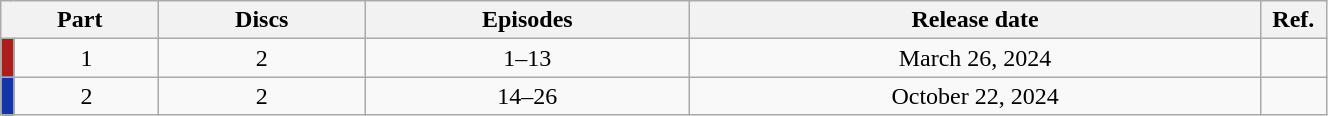<table class="wikitable" style="text-align: center; width: 70%;">
<tr>
<th colspan="2">Part</th>
<th>Discs</th>
<th>Episodes</th>
<th>Release date</th>
<th width="5%">Ref.</th>
</tr>
<tr>
<td width="1%" style="background: #AC1E1B;"></td>
<td>1</td>
<td>2</td>
<td>1–13</td>
<td>March 26, 2024</td>
<td></td>
</tr>
<tr>
<td width="1%" style="background: #1335A9;"></td>
<td>2</td>
<td>2</td>
<td>14–26</td>
<td>October 22, 2024</td>
<td></td>
</tr>
</table>
